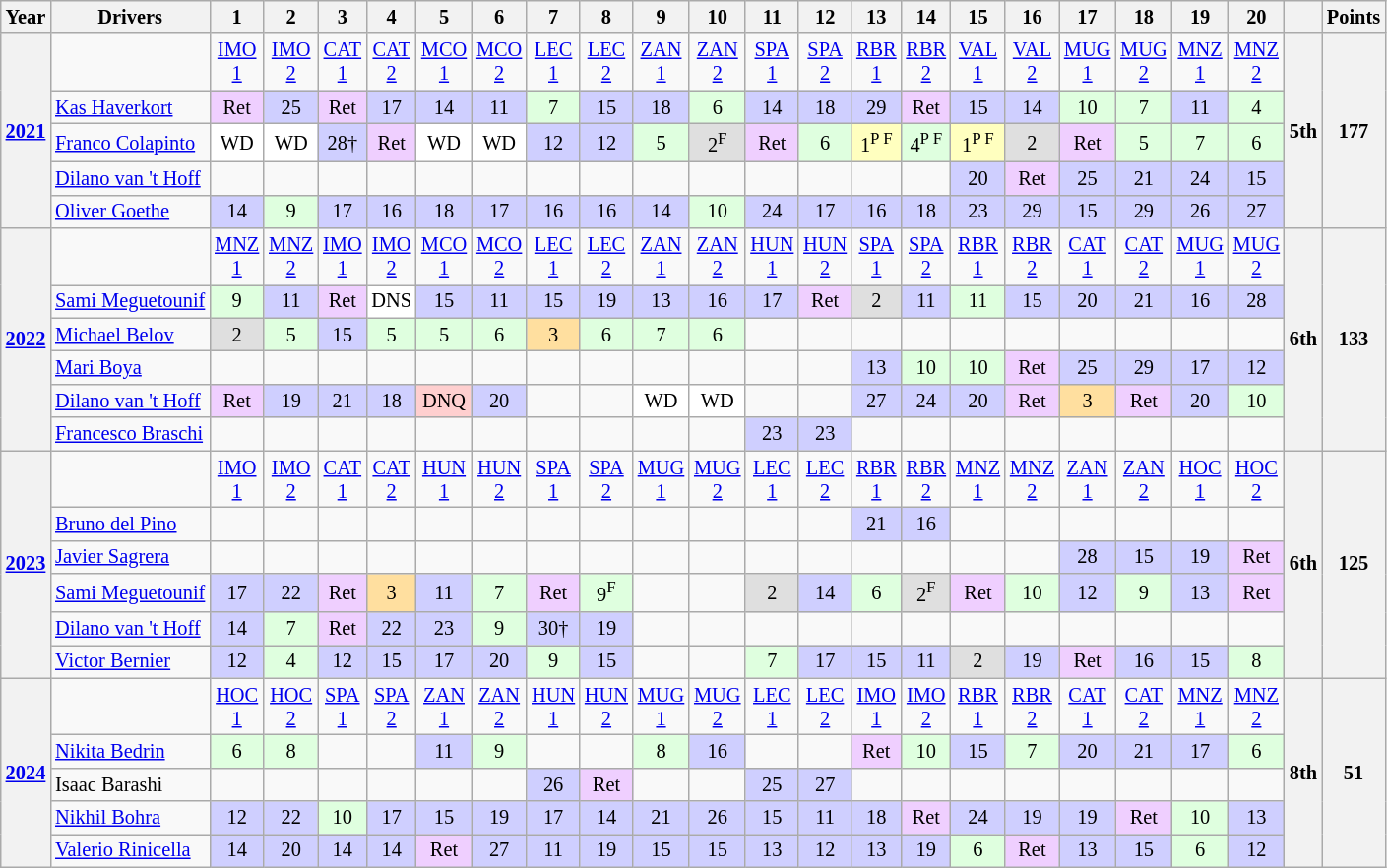<table class="wikitable" style="text-align:center; font-size:85%;">
<tr>
<th>Year</th>
<th>Drivers</th>
<th>1</th>
<th>2</th>
<th>3</th>
<th>4</th>
<th>5</th>
<th>6</th>
<th>7</th>
<th>8</th>
<th>9</th>
<th>10</th>
<th>11</th>
<th>12</th>
<th>13</th>
<th>14</th>
<th>15</th>
<th>16</th>
<th>17</th>
<th>18</th>
<th>19</th>
<th>20</th>
<th></th>
<th>Points</th>
</tr>
<tr>
<th rowspan=5><a href='#'>2021</a></th>
<td></td>
<td><a href='#'>IMO<br>1</a></td>
<td><a href='#'>IMO<br>2</a></td>
<td><a href='#'>CAT<br>1</a></td>
<td><a href='#'>CAT<br>2</a></td>
<td><a href='#'>MCO<br>1</a></td>
<td><a href='#'>MCO<br>2</a></td>
<td><a href='#'>LEC<br>1</a></td>
<td><a href='#'>LEC<br>2</a></td>
<td><a href='#'>ZAN<br>1</a></td>
<td><a href='#'>ZAN<br>2</a></td>
<td><a href='#'>SPA<br>1</a></td>
<td><a href='#'>SPA<br>2</a></td>
<td><a href='#'>RBR<br>1</a></td>
<td><a href='#'>RBR<br>2</a></td>
<td><a href='#'>VAL<br>1</a></td>
<td><a href='#'>VAL<br>2</a></td>
<td><a href='#'>MUG<br>1</a></td>
<td><a href='#'>MUG<br>2</a></td>
<td><a href='#'>MNZ<br>1</a></td>
<td><a href='#'>MNZ<br>2</a></td>
<th rowspan=5>5th</th>
<th rowspan=5>177</th>
</tr>
<tr>
<td align="left"> <a href='#'>Kas Haverkort</a></td>
<td style="background:#EFCFFF;">Ret</td>
<td style="background:#cfcfff;">25</td>
<td style="background:#efcfff;">Ret</td>
<td style="background:#cfcfff;">17</td>
<td style="background:#cfcfff;">14</td>
<td style="background:#cfcfff;">11</td>
<td style="background:#dfffdf;">7</td>
<td style="background:#cfcfff;">15</td>
<td style="background:#cfcfff;">18</td>
<td style="background:#dfffdf;">6</td>
<td style="background:#cfcfff;">14</td>
<td style="background:#cfcfff;">18</td>
<td style="background:#cfcfff;">29</td>
<td style="background:#efcfff;">Ret</td>
<td style="background:#cfcfff;">15</td>
<td style="background:#cfcfff;">14</td>
<td style="background:#dfffdf;">10</td>
<td style="background:#dfffdf;">7</td>
<td style="background:#cfcfff;">11</td>
<td style="background:#dfffdf;">4</td>
</tr>
<tr>
<td align="left"> <a href='#'>Franco Colapinto</a></td>
<td style="background:#ffffff;">WD</td>
<td style="background:#ffffff;">WD</td>
<td style="background:#cfcfff;">28†</td>
<td style="background:#efcfff;">Ret</td>
<td style="background:#ffffff;">WD</td>
<td style="background:#ffffff;">WD</td>
<td style="background:#cfcfff;">12</td>
<td style="background:#cfcfff;">12</td>
<td style="background:#dfffdf;">5</td>
<td style="background:#dfdfdf;">2<span><sup>F</sup></span></td>
<td style="background:#efcfff;">Ret</td>
<td style="background:#dfffdf;">6</td>
<td style="background:#ffffbf;">1<span><sup>P F</sup></span></td>
<td style="background:#dfffdf;">4<span><sup>P F</sup></span></td>
<td style="background:#ffffbf;">1<span><sup>P F</sup></span></td>
<td style="background:#dfdfdf;">2</td>
<td style="background:#efcfff;">Ret</td>
<td style="background:#dfffdf;">5</td>
<td style="background:#dfffdf;">7</td>
<td style="background:#dfffdf;">6</td>
</tr>
<tr>
<td align="left"> <a href='#'>Dilano van 't Hoff</a></td>
<td></td>
<td></td>
<td></td>
<td></td>
<td></td>
<td></td>
<td></td>
<td></td>
<td></td>
<td></td>
<td></td>
<td></td>
<td></td>
<td></td>
<td style="background:#cfcfff;">20</td>
<td style="background:#efcfff;">Ret</td>
<td style="background:#cfcfff;">25</td>
<td style="background:#cfcfff;">21</td>
<td style="background:#cfcfff;">24</td>
<td style="background:#cfcfff;">15</td>
</tr>
<tr>
<td align="left"> <a href='#'>Oliver Goethe</a></td>
<td style="background:#cfcfff;">14</td>
<td style="background:#dfffdf;">9</td>
<td style="background:#cfcfff;">17</td>
<td style="background:#cfcfff;">16</td>
<td style="background:#cfcfff;">18</td>
<td style="background:#cfcfff;">17</td>
<td style="background:#cfcfff;">16</td>
<td style="background:#cfcfff;">16</td>
<td style="background:#cfcfff;">14</td>
<td style="background:#dfffdf;">10</td>
<td style="background:#cfcfff;">24</td>
<td style="background:#cfcfff;">17</td>
<td style="background:#cfcfff;">16</td>
<td style="background:#cfcfff;">18</td>
<td style="background:#cfcfff;">23</td>
<td style="background:#cfcfff;">29</td>
<td style="background:#cfcfff;">15</td>
<td style="background:#cfcfff;">29</td>
<td style="background:#cfcfff;">26</td>
<td style="background:#cfcfff;">27</td>
</tr>
<tr>
<th rowspan=6><a href='#'>2022</a></th>
<td></td>
<td><a href='#'>MNZ<br>1</a></td>
<td><a href='#'>MNZ<br>2</a></td>
<td><a href='#'>IMO<br>1</a></td>
<td><a href='#'>IMO<br>2</a></td>
<td><a href='#'>MCO<br>1</a></td>
<td><a href='#'>MCO<br>2</a></td>
<td><a href='#'>LEC<br>1</a></td>
<td><a href='#'>LEC<br>2</a></td>
<td><a href='#'>ZAN<br>1</a></td>
<td><a href='#'>ZAN<br>2</a></td>
<td><a href='#'>HUN<br>1</a></td>
<td><a href='#'>HUN<br>2</a></td>
<td><a href='#'>SPA<br>1</a></td>
<td><a href='#'>SPA<br>2</a></td>
<td><a href='#'>RBR<br>1</a></td>
<td><a href='#'>RBR<br>2</a></td>
<td><a href='#'>CAT<br>1</a></td>
<td><a href='#'>CAT<br>2</a></td>
<td><a href='#'>MUG<br>1</a></td>
<td><a href='#'>MUG<br>2</a></td>
<th rowspan=6>6th</th>
<th rowspan=6>133</th>
</tr>
<tr>
<td align="left"> <a href='#'>Sami Meguetounif</a></td>
<td style="background:#dfffdf;">9</td>
<td style="background:#cfcfff;">11</td>
<td style="background:#efcfff;">Ret</td>
<td style="background:#ffffff;">DNS</td>
<td style="background:#cfcfff;">15</td>
<td style="background:#cfcfff;">11</td>
<td style="background:#cfcfff;">15</td>
<td style="background:#cfcfff;">19</td>
<td style="background:#cfcfff;">13</td>
<td style="background:#cfcfff;">16</td>
<td style="background:#cfcfff;">17</td>
<td style="background:#efcfff;">Ret</td>
<td style="background:#dfdfdf;">2</td>
<td style="background:#cfcfff;">11</td>
<td style="background:#dfffdf;">11</td>
<td style="background:#cfcfff;">15</td>
<td style="background:#cfcfff;">20</td>
<td style="background:#cfcfff;">21</td>
<td style="background:#cfcfff;">16</td>
<td style="background:#cfcfff;">28</td>
</tr>
<tr>
<td align="left"> <a href='#'>Michael Belov</a></td>
<td style="background:#dfdfdf;">2</td>
<td style="background:#dfffdf;">5</td>
<td style="background:#cfcfff;">15</td>
<td style="background:#dfffdf;">5</td>
<td style="background:#dfffdf;">5</td>
<td style="background:#dfffdf;">6</td>
<td style="background:#ffdf9f;">3</td>
<td style="background:#dfffdf;">6</td>
<td style="background:#dfffdf;">7</td>
<td style="background:#dfffdf;">6</td>
<td></td>
<td></td>
<td></td>
<td></td>
<td></td>
<td></td>
<td></td>
<td></td>
<td></td>
<td></td>
</tr>
<tr>
<td align="left"> <a href='#'>Mari Boya</a></td>
<td></td>
<td></td>
<td></td>
<td></td>
<td></td>
<td></td>
<td></td>
<td></td>
<td></td>
<td></td>
<td></td>
<td></td>
<td style="background:#cfcfff;">13</td>
<td style="background:#dfffdf;">10</td>
<td style="background:#dfffdf;">10</td>
<td style="background:#efcfff;">Ret</td>
<td style="background:#cfcfff;">25</td>
<td style="background:#cfcfff;">29</td>
<td style="background:#cfcfff;">17</td>
<td style="background:#cfcfff;">12</td>
</tr>
<tr>
<td align="left"> <a href='#'>Dilano van 't Hoff</a></td>
<td style="background:#efcfff;">Ret</td>
<td style="background:#cfcfff;">19</td>
<td style="background:#cfcfff;">21</td>
<td style="background:#cfcfff;">18</td>
<td style="background:#ffcfcf;">DNQ</td>
<td style="background:#cfcfff;">20</td>
<td></td>
<td></td>
<td style="background:#ffffff;">WD</td>
<td style="background:#ffffff;">WD</td>
<td></td>
<td></td>
<td style="background:#cfcfff;">27</td>
<td style="background:#cfcfff;">24</td>
<td style="background:#cfcfff;">20</td>
<td style="background:#efcfff;">Ret</td>
<td style="background:#ffdf9f;">3</td>
<td style="background:#efcfff;">Ret</td>
<td style="background:#cfcfff;">20</td>
<td style="background:#dfffdf;">10</td>
</tr>
<tr>
<td align="left"> <a href='#'>Francesco Braschi</a></td>
<td></td>
<td></td>
<td></td>
<td></td>
<td></td>
<td></td>
<td></td>
<td></td>
<td></td>
<td></td>
<td style="background:#cfcfff;">23</td>
<td style="background:#cfcfff;">23</td>
<td></td>
<td></td>
<td></td>
<td></td>
<td></td>
<td></td>
<td></td>
<td></td>
</tr>
<tr>
<th rowspan=6><a href='#'>2023</a></th>
<td></td>
<td><a href='#'>IMO<br>1</a></td>
<td><a href='#'>IMO<br>2</a></td>
<td><a href='#'>CAT<br>1</a></td>
<td><a href='#'>CAT<br>2</a></td>
<td><a href='#'>HUN<br>1</a></td>
<td><a href='#'>HUN<br>2</a></td>
<td><a href='#'>SPA<br>1</a></td>
<td><a href='#'>SPA<br>2</a></td>
<td><a href='#'>MUG<br>1</a></td>
<td><a href='#'>MUG<br>2</a></td>
<td><a href='#'>LEC<br>1</a></td>
<td><a href='#'>LEC<br>2</a></td>
<td><a href='#'>RBR<br>1</a></td>
<td><a href='#'>RBR<br>2</a></td>
<td><a href='#'>MNZ<br>1</a></td>
<td><a href='#'>MNZ<br>2</a></td>
<td><a href='#'>ZAN<br>1</a></td>
<td><a href='#'>ZAN<br>2</a></td>
<td><a href='#'>HOC<br>1</a></td>
<td><a href='#'>HOC<br>2</a></td>
<th rowspan=6 style="background:#">6th</th>
<th rowspan=6 style="background:#">125</th>
</tr>
<tr>
<td align=left> <a href='#'>Bruno del Pino</a></td>
<td></td>
<td></td>
<td></td>
<td></td>
<td></td>
<td></td>
<td></td>
<td></td>
<td></td>
<td></td>
<td></td>
<td></td>
<td style="background:#cfcfff;">21</td>
<td style="background:#cfcfff;">16</td>
<td></td>
<td></td>
<td></td>
<td></td>
<td></td>
<td></td>
</tr>
<tr>
<td align=left> <a href='#'>Javier Sagrera</a></td>
<td></td>
<td></td>
<td></td>
<td></td>
<td></td>
<td></td>
<td></td>
<td></td>
<td></td>
<td></td>
<td></td>
<td></td>
<td></td>
<td></td>
<td></td>
<td></td>
<td style="background:#cfcfff;">28</td>
<td style="background:#cfcfff;">15</td>
<td style="background:#cfcfff;">19</td>
<td style="background:#efcfff;">Ret</td>
</tr>
<tr>
<td align=left> <a href='#'>Sami Meguetounif</a></td>
<td style="background:#cfcfff;">17</td>
<td style="background:#cfcfff;">22</td>
<td style="background:#efcfff;">Ret</td>
<td style="background:#ffdf9f;">3</td>
<td style="background:#cfcfff;">11</td>
<td style="background:#dfffdf;">7</td>
<td style="background:#efcfff;">Ret</td>
<td style="background:#dfffdf;">9<span><sup>F</sup></span></td>
<td></td>
<td></td>
<td style="background:#dfdfdf;">2</td>
<td style="background:#cfcfff;">14</td>
<td style="background:#dfffdf;">6</td>
<td style="background:#dfdfdf;">2<span><sup>F</sup></span></td>
<td style="background:#efcfff;">Ret</td>
<td style="background:#dfffdf;">10</td>
<td style="background:#cfcfff;">12</td>
<td style="background:#dfffdf;">9</td>
<td style="background:#cfcfff;">13</td>
<td style="background:#efcfff;">Ret</td>
</tr>
<tr>
<td align=left> <a href='#'>Dilano van 't Hoff</a></td>
<td style="background:#cfcfff;">14</td>
<td style="background:#dfffdf;">7</td>
<td style="background:#efcfff;">Ret</td>
<td style="background:#cfcfff;">22</td>
<td style="background:#cfcfff;">23</td>
<td style="background:#dfffdf;">9</td>
<td style="background:#cfcfff;">30†</td>
<td style="background:#cfcfff;">19</td>
<td></td>
<td></td>
<td></td>
<td></td>
<td></td>
<td></td>
<td></td>
<td></td>
<td></td>
<td></td>
<td></td>
<td></td>
</tr>
<tr>
<td align=left> <a href='#'>Victor Bernier</a></td>
<td style="background:#cfcfff;">12</td>
<td style="background:#dfffdf;">4</td>
<td style="background:#cfcfff;">12</td>
<td style="background:#cfcfff;">15</td>
<td style="background:#cfcfff;">17</td>
<td style="background:#cfcfff;">20</td>
<td style="background:#dfffdf;">9</td>
<td style="background:#cfcfff;">15</td>
<td></td>
<td></td>
<td style="background:#dfffdf;">7</td>
<td style="background:#cfcfff;">17</td>
<td style="background:#cfcfff;">15</td>
<td style="background:#cfcfff;">11</td>
<td style="background:#dfdfdf;">2</td>
<td style="background:#cfcfff;">19</td>
<td style="background:#efcfff;">Ret</td>
<td style="background:#cfcfff;">16</td>
<td style="background:#cfcfff;">15</td>
<td style="background:#dfffdf;">8</td>
</tr>
<tr>
<th rowspan=5><a href='#'>2024</a></th>
<td></td>
<td><a href='#'>HOC<br>1</a></td>
<td><a href='#'>HOC<br>2</a></td>
<td><a href='#'>SPA<br>1</a></td>
<td><a href='#'>SPA<br>2</a></td>
<td><a href='#'>ZAN<br>1</a></td>
<td><a href='#'>ZAN<br>2</a></td>
<td><a href='#'>HUN<br>1</a></td>
<td><a href='#'>HUN<br>2</a></td>
<td><a href='#'>MUG<br>1</a></td>
<td><a href='#'>MUG<br>2</a></td>
<td><a href='#'>LEC<br>1</a></td>
<td><a href='#'>LEC<br>2</a></td>
<td><a href='#'>IMO<br>1</a></td>
<td><a href='#'>IMO<br>2</a></td>
<td><a href='#'>RBR<br>1</a></td>
<td><a href='#'>RBR<br>2</a></td>
<td><a href='#'>CAT<br>1</a></td>
<td><a href='#'>CAT<br>2</a></td>
<td><a href='#'>MNZ<br>1</a></td>
<td><a href='#'>MNZ<br>2</a></td>
<th rowspan=5 style="background:#">8th</th>
<th rowspan=5 style="background:#">51</th>
</tr>
<tr>
<td align=left> <a href='#'>Nikita Bedrin</a></td>
<td style="background:#dfffdf;">6</td>
<td style="background:#dfffdf;">8</td>
<td></td>
<td></td>
<td style="background:#cfcfff;">11</td>
<td style="background:#dfffdf;">9</td>
<td></td>
<td></td>
<td style="background:#dfffdf;">8</td>
<td style="background:#cfcfff;">16</td>
<td></td>
<td></td>
<td style="background:#efcfff;">Ret</td>
<td style="background:#dfffdf;">10</td>
<td style="background:#cfcfff;">15</td>
<td style="background:#dfffdf;">7</td>
<td style="background:#cfcfff;">20</td>
<td style="background:#cfcfff;">21</td>
<td style="background:#cfcfff;">17</td>
<td style="background:#dfffdf;">6</td>
</tr>
<tr>
<td align=left> Isaac Barashi</td>
<td></td>
<td></td>
<td></td>
<td></td>
<td></td>
<td></td>
<td style="background:#cfcfff;">26</td>
<td style="background:#efcfff;">Ret</td>
<td></td>
<td></td>
<td style="background:#cfcfff;">25</td>
<td style="background:#cfcfff;">27</td>
<td></td>
<td></td>
<td></td>
<td></td>
<td></td>
<td></td>
<td></td>
<td></td>
</tr>
<tr>
<td align=left> <a href='#'>Nikhil Bohra</a></td>
<td style="background:#cfcfff;">12</td>
<td style="background:#cfcfff;">22</td>
<td style="background:#dfffdf;">10</td>
<td style="background:#cfcfff;">17</td>
<td style="background:#cfcfff;">15</td>
<td style="background:#cfcfff;">19</td>
<td style="background:#cfcfff;">17</td>
<td style="background:#cfcfff;">14</td>
<td style="background:#cfcfff;">21</td>
<td style="background:#cfcfff;">26</td>
<td style="background:#cfcfff;">15</td>
<td style="background:#cfcfff;">11</td>
<td style="background:#cfcfff;">18</td>
<td style="background:#efcfff;">Ret</td>
<td style="background:#cfcfff;">24</td>
<td style="background:#cfcfff;">19</td>
<td style="background:#cfcfff;">19</td>
<td style="background:#efcfff;">Ret</td>
<td style="background:#dfffdf;">10</td>
<td style="background:#cfcfff;">13</td>
</tr>
<tr>
<td align=left> <a href='#'>Valerio Rinicella</a></td>
<td style="background:#cfcfff;">14</td>
<td style="background:#cfcfff;">20</td>
<td style="background:#cfcfff;">14</td>
<td style="background:#cfcfff;">14</td>
<td style="background:#efcfff;">Ret</td>
<td style="background:#cfcfff;">27</td>
<td style="background:#cfcfff;">11</td>
<td style="background:#cfcfff;">19</td>
<td style="background:#cfcfff;">15</td>
<td style="background:#cfcfff;">15</td>
<td style="background:#cfcfff;">13</td>
<td style="background:#cfcfff;">12</td>
<td style="background:#cfcfff;">13</td>
<td style="background:#cfcfff;">19</td>
<td style="background:#dfffdf;">6</td>
<td style="background:#efcfff;">Ret</td>
<td style="background:#cfcfff;">13</td>
<td style="background:#cfcfff;">15</td>
<td style="background:#dfffdf;">6</td>
<td style="background:#cfcfff;">12</td>
</tr>
</table>
